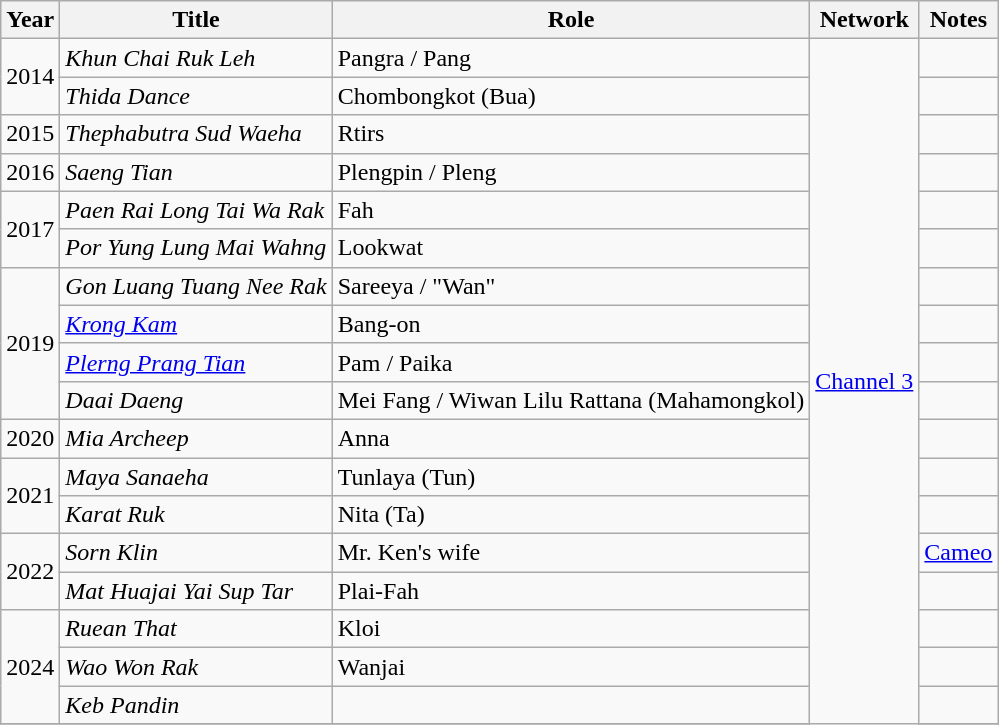<table class="wikitable sortable">
<tr>
<th>Year</th>
<th>Title</th>
<th>Role</th>
<th>Network</th>
<th class="unsortable">Notes</th>
</tr>
<tr>
<td rowspan="2">2014</td>
<td><em>Khun Chai Ruk Leh  </em></td>
<td>Pangra / Pang</td>
<td rowspan="21"><a href='#'>Channel 3</a></td>
<td></td>
</tr>
<tr>
<td><em> Thida Dance  </em></td>
<td>Chombongkot (Bua)</td>
<td></td>
</tr>
<tr>
<td rowspan="1">2015</td>
<td><em> Thephabutra Sud Waeha </em></td>
<td>Rtirs</td>
<td></td>
</tr>
<tr>
<td rowspan="1">2016</td>
<td><em> Saeng Tian </em></td>
<td>Plengpin / Pleng</td>
<td></td>
</tr>
<tr>
<td rowspan="2">2017</td>
<td><em> Paen Rai Long Tai Wa Rak </em></td>
<td>Fah</td>
<td></td>
</tr>
<tr>
<td><em>Por Yung Lung Mai Wahng </em></td>
<td>Lookwat</td>
<td></td>
</tr>
<tr>
<td rowspan="4">2019</td>
<td><em> Gon Luang Tuang Nee Rak</em></td>
<td>Sareeya / "Wan"</td>
<td></td>
</tr>
<tr>
<td><em><a href='#'>Krong Kam</a>  </em></td>
<td>Bang-on</td>
<td></td>
</tr>
<tr>
<td><em><a href='#'>Plerng Prang Tian</a></em></td>
<td>Pam / Paika</td>
<td></td>
</tr>
<tr>
<td><em> Daai Daeng  </em></td>
<td>Mei Fang / Wiwan Lilu Rattana (Mahamongkol)</td>
<td></td>
</tr>
<tr>
<td rowspan="1">2020</td>
<td><em>Mia Archeep </em></td>
<td>Anna</td>
<td></td>
</tr>
<tr>
<td rowspan="2">2021</td>
<td><em>Maya Sanaeha</em></td>
<td>Tunlaya (Tun)</td>
<td></td>
</tr>
<tr>
<td><em> Karat Ruk </em></td>
<td>Nita (Ta)</td>
<td></td>
</tr>
<tr>
<td rowspan="2">2022</td>
<td><em> Sorn Klin </em></td>
<td>Mr. Ken's wife</td>
<td><a href='#'>Cameo</a></td>
</tr>
<tr>
<td><em> Mat Huajai Yai Sup Tar </em></td>
<td>Plai-Fah</td>
<td></td>
</tr>
<tr>
<td rowspan="3">2024</td>
<td><em>Ruean That</em></td>
<td>Kloi</td>
<td></td>
</tr>
<tr>
<td><em>Wao Won Rak</em></td>
<td>Wanjai</td>
<td></td>
</tr>
<tr>
<td><em>  Keb Pandin </em></td>
<td></td>
<td></td>
</tr>
<tr>
</tr>
</table>
